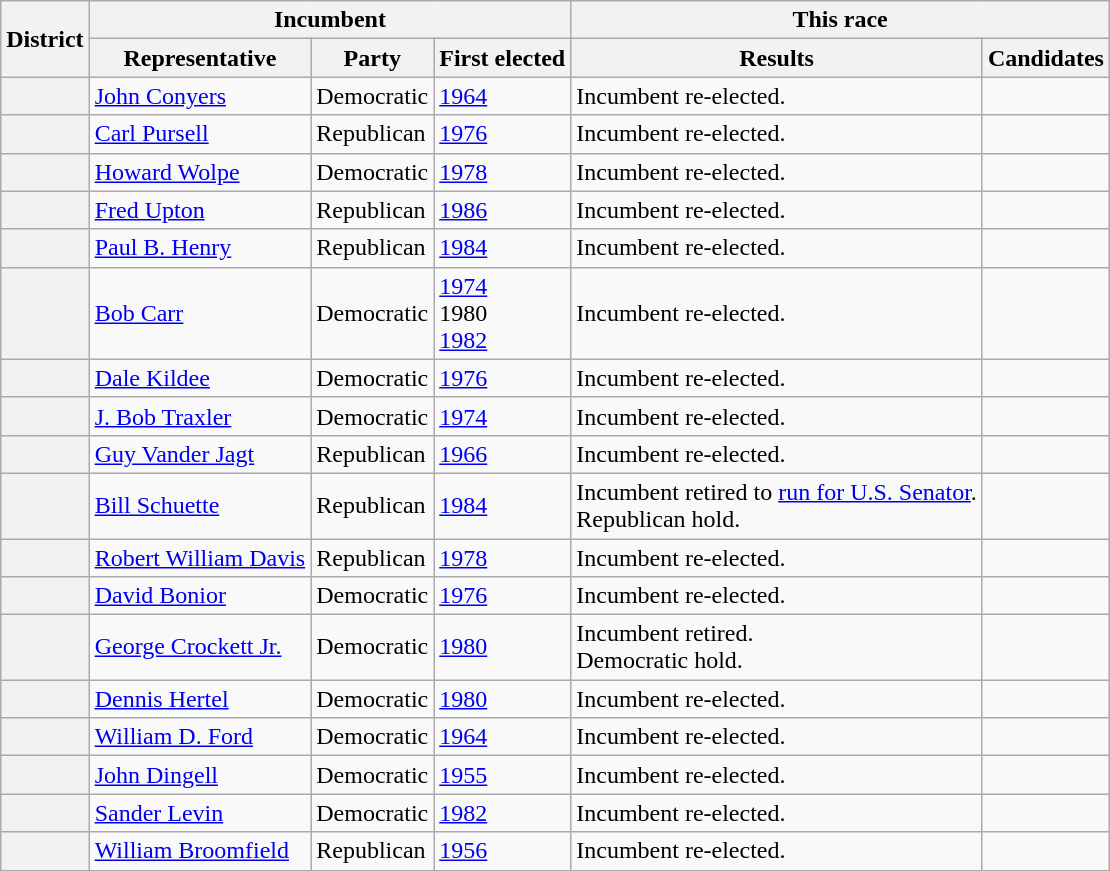<table class=wikitable>
<tr>
<th rowspan=2>District</th>
<th colspan=3>Incumbent</th>
<th colspan=2>This race</th>
</tr>
<tr>
<th>Representative</th>
<th>Party</th>
<th>First elected</th>
<th>Results</th>
<th>Candidates</th>
</tr>
<tr>
<th></th>
<td><a href='#'>John Conyers</a></td>
<td>Democratic</td>
<td><a href='#'>1964</a></td>
<td>Incumbent re-elected.</td>
<td nowrap></td>
</tr>
<tr>
<th></th>
<td><a href='#'>Carl Pursell</a></td>
<td>Republican</td>
<td><a href='#'>1976</a></td>
<td>Incumbent re-elected.</td>
<td nowrap></td>
</tr>
<tr>
<th></th>
<td><a href='#'>Howard Wolpe</a></td>
<td>Democratic</td>
<td><a href='#'>1978</a></td>
<td>Incumbent re-elected.</td>
<td nowrap></td>
</tr>
<tr>
<th></th>
<td><a href='#'>Fred Upton</a></td>
<td>Republican</td>
<td><a href='#'>1986</a></td>
<td>Incumbent re-elected.</td>
<td nowrap></td>
</tr>
<tr>
<th></th>
<td><a href='#'>Paul B. Henry</a></td>
<td>Republican</td>
<td><a href='#'>1984</a></td>
<td>Incumbent re-elected.</td>
<td nowrap></td>
</tr>
<tr>
<th></th>
<td><a href='#'>Bob Carr</a></td>
<td>Democratic</td>
<td><a href='#'>1974</a><br>1980 <br><a href='#'>1982</a></td>
<td>Incumbent re-elected.</td>
<td nowrap></td>
</tr>
<tr>
<th></th>
<td><a href='#'>Dale Kildee</a></td>
<td>Democratic</td>
<td><a href='#'>1976</a></td>
<td>Incumbent re-elected.</td>
<td nowrap></td>
</tr>
<tr>
<th></th>
<td><a href='#'>J. Bob Traxler</a></td>
<td>Democratic</td>
<td><a href='#'>1974</a></td>
<td>Incumbent re-elected.</td>
<td nowrap></td>
</tr>
<tr>
<th></th>
<td><a href='#'>Guy Vander Jagt</a></td>
<td>Republican</td>
<td><a href='#'>1966</a></td>
<td>Incumbent re-elected.</td>
<td nowrap></td>
</tr>
<tr>
<th></th>
<td><a href='#'>Bill Schuette</a></td>
<td>Republican</td>
<td><a href='#'>1984</a></td>
<td>Incumbent retired to <a href='#'>run for U.S. Senator</a>.<br>Republican hold.</td>
<td nowrap></td>
</tr>
<tr>
<th></th>
<td><a href='#'>Robert William Davis</a></td>
<td>Republican</td>
<td><a href='#'>1978</a></td>
<td>Incumbent re-elected.</td>
<td nowrap></td>
</tr>
<tr>
<th></th>
<td><a href='#'>David Bonior</a></td>
<td>Democratic</td>
<td><a href='#'>1976</a></td>
<td>Incumbent re-elected.</td>
<td nowrap></td>
</tr>
<tr>
<th></th>
<td><a href='#'>George Crockett Jr.</a></td>
<td>Democratic</td>
<td><a href='#'>1980</a></td>
<td>Incumbent retired.<br>Democratic hold.</td>
<td nowrap><br></td>
</tr>
<tr>
<th></th>
<td><a href='#'>Dennis Hertel</a></td>
<td>Democratic</td>
<td><a href='#'>1980</a></td>
<td>Incumbent re-elected.</td>
<td nowrap></td>
</tr>
<tr>
<th></th>
<td><a href='#'>William D. Ford</a></td>
<td>Democratic</td>
<td><a href='#'>1964</a></td>
<td>Incumbent re-elected.</td>
<td nowrap></td>
</tr>
<tr>
<th></th>
<td><a href='#'>John Dingell</a></td>
<td>Democratic</td>
<td><a href='#'>1955</a></td>
<td>Incumbent re-elected.</td>
<td nowrap></td>
</tr>
<tr>
<th></th>
<td><a href='#'>Sander Levin</a></td>
<td>Democratic</td>
<td><a href='#'>1982</a></td>
<td>Incumbent re-elected.</td>
<td nowrap></td>
</tr>
<tr>
<th></th>
<td><a href='#'>William Broomfield</a></td>
<td>Republican</td>
<td><a href='#'>1956</a></td>
<td>Incumbent re-elected.</td>
<td nowrap></td>
</tr>
</table>
